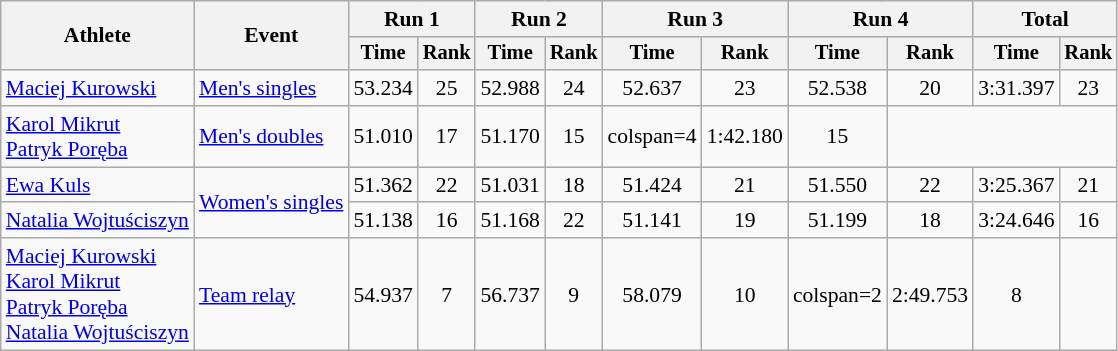<table class="wikitable" style="font-size:90%">
<tr>
<th rowspan="2">Athlete</th>
<th rowspan="2">Event</th>
<th colspan=2>Run 1</th>
<th colspan=2>Run 2</th>
<th colspan=2>Run 3</th>
<th colspan=2>Run 4</th>
<th colspan=2>Total</th>
</tr>
<tr style="font-size:95%">
<th>Time</th>
<th>Rank</th>
<th>Time</th>
<th>Rank</th>
<th>Time</th>
<th>Rank</th>
<th>Time</th>
<th>Rank</th>
<th>Time</th>
<th>Rank</th>
</tr>
<tr align=center>
<td align=left><a href='#'>Maciej Kurowski</a></td>
<td align=left><a href='#'>Men's singles</a></td>
<td>53.234</td>
<td>25</td>
<td>52.988</td>
<td>24</td>
<td>52.637</td>
<td>23</td>
<td>52.538</td>
<td>20</td>
<td>3:31.397</td>
<td>23</td>
</tr>
<tr align=center>
<td align=left><a href='#'>Karol Mikrut</a><br><a href='#'>Patryk Poręba</a></td>
<td align=left><a href='#'>Men's doubles</a></td>
<td>51.010</td>
<td>17</td>
<td>51.170</td>
<td>15</td>
<td>colspan=4 </td>
<td>1:42.180</td>
<td>15</td>
</tr>
<tr align=center>
<td align=left><a href='#'>Ewa Kuls</a></td>
<td align=left rowspan=2><a href='#'>Women's singles</a></td>
<td>51.362</td>
<td>22</td>
<td>51.031</td>
<td>18</td>
<td>51.424</td>
<td>21</td>
<td>51.550</td>
<td>22</td>
<td>3:25.367</td>
<td>21</td>
</tr>
<tr align=center>
<td align=left><a href='#'>Natalia Wojtuściszyn</a></td>
<td>51.138</td>
<td>16</td>
<td>51.168</td>
<td>22</td>
<td>51.141</td>
<td>19</td>
<td>51.199</td>
<td>18</td>
<td>3:24.646</td>
<td>16</td>
</tr>
<tr align=center>
<td align=left><a href='#'>Maciej Kurowski</a><br><a href='#'>Karol Mikrut</a><br><a href='#'>Patryk Poręba</a><br><a href='#'>Natalia Wojtuściszyn</a></td>
<td align=left><a href='#'>Team relay</a></td>
<td>54.937</td>
<td>7</td>
<td>56.737</td>
<td>9</td>
<td>58.079</td>
<td>10</td>
<td>colspan=2 </td>
<td>2:49.753</td>
<td>8</td>
</tr>
</table>
